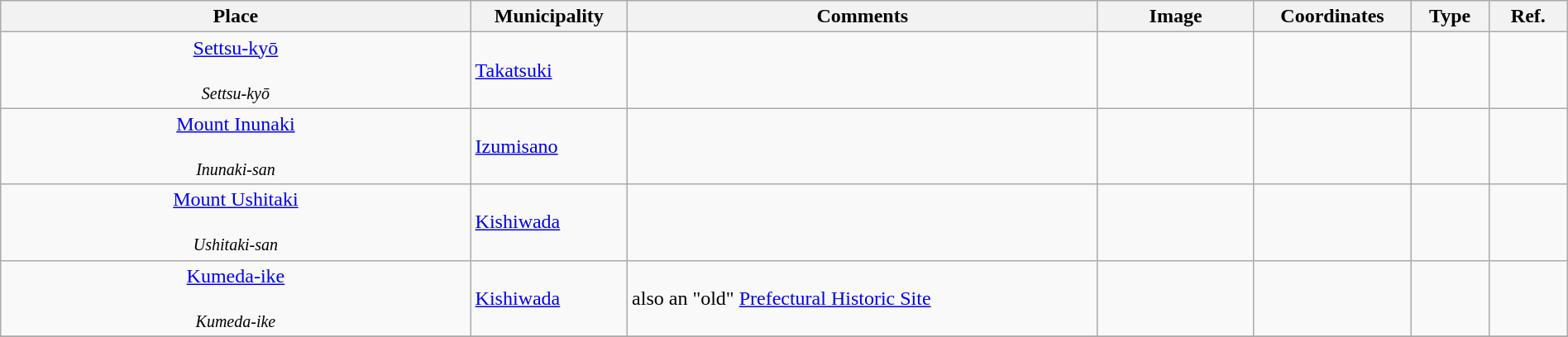<table class="wikitable sortable"  style="width:100%;">
<tr>
<th width="30%" align="left">Place</th>
<th width="10%" align="left">Municipality</th>
<th width="30%" align="left" class="unsortable">Comments</th>
<th width="10%" align="left"  class="unsortable">Image</th>
<th width="10%" align="left" class="unsortable">Coordinates</th>
<th width="5%" align="left">Type</th>
<th width="5%" align="left"  class="unsortable">Ref.</th>
</tr>
<tr>
<td align="center"><a href='#'>Settsu-kyō</a><br><br><small><em>Settsu-kyō</em></small></td>
<td><a href='#'>Takatsuki</a></td>
<td></td>
<td></td>
<td></td>
<td></td>
<td></td>
</tr>
<tr>
<td align="center"><a href='#'>Mount Inunaki</a><br><br><small><em>Inunaki-san</em></small></td>
<td><a href='#'>Izumisano</a></td>
<td></td>
<td></td>
<td></td>
<td></td>
<td></td>
</tr>
<tr>
<td align="center"><a href='#'>Mount Ushitaki</a><br><br><small><em>Ushitaki-san</em></small></td>
<td><a href='#'>Kishiwada</a></td>
<td></td>
<td></td>
<td></td>
<td></td>
<td></td>
</tr>
<tr>
<td align="center"><a href='#'>Kumeda-ike</a><br><br><small><em>Kumeda-ike</em></small></td>
<td><a href='#'>Kishiwada</a></td>
<td>also an "old" <a href='#'>Prefectural Historic Site</a></td>
<td></td>
<td></td>
<td></td>
<td></td>
</tr>
<tr>
</tr>
</table>
